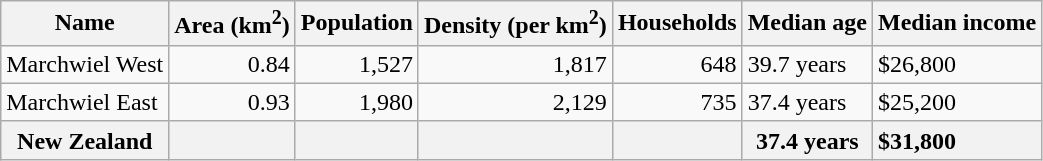<table class="wikitable">
<tr>
<th>Name</th>
<th>Area (km<sup>2</sup>)</th>
<th>Population</th>
<th>Density (per km<sup>2</sup>)</th>
<th>Households</th>
<th>Median age</th>
<th>Median income</th>
</tr>
<tr>
<td>Marchwiel West</td>
<td style="text-align:right;">0.84</td>
<td style="text-align:right;">1,527</td>
<td style="text-align:right;">1,817</td>
<td style="text-align:right;">648</td>
<td>39.7 years</td>
<td>$26,800</td>
</tr>
<tr>
<td>Marchwiel East</td>
<td style="text-align:right;">0.93</td>
<td style="text-align:right;">1,980</td>
<td style="text-align:right;">2,129</td>
<td style="text-align:right;">735</td>
<td>37.4 years</td>
<td>$25,200</td>
</tr>
<tr>
<th>New Zealand</th>
<th></th>
<th></th>
<th></th>
<th></th>
<th>37.4 years</th>
<th style="text-align:left;">$31,800</th>
</tr>
</table>
